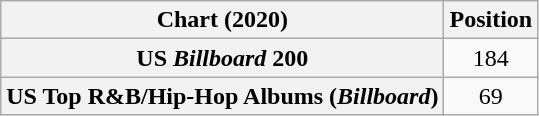<table class="wikitable sortable plainrowheaders" style="text-align:center">
<tr>
<th scope="col">Chart (2020)</th>
<th scope="col">Position</th>
</tr>
<tr>
<th scope="row">US <em>Billboard</em> 200</th>
<td>184</td>
</tr>
<tr>
<th scope="row">US Top R&B/Hip-Hop Albums (<em>Billboard</em>)</th>
<td>69</td>
</tr>
</table>
